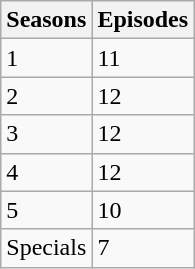<table class="wikitable">
<tr>
<th>Seasons</th>
<th>Episodes</th>
</tr>
<tr>
<td>1</td>
<td>11</td>
</tr>
<tr>
<td>2</td>
<td>12</td>
</tr>
<tr>
<td>3</td>
<td>12</td>
</tr>
<tr>
<td>4</td>
<td>12</td>
</tr>
<tr>
<td>5</td>
<td>10</td>
</tr>
<tr>
<td>Specials</td>
<td>7</td>
</tr>
</table>
